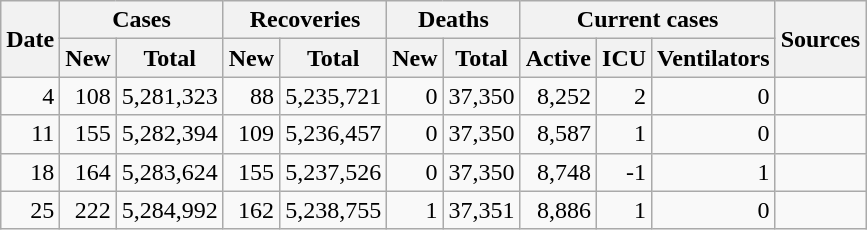<table class="wikitable sortable mw-collapsible mw-collapsed sticky-header-multi sort-under" style="text-align:right;">
<tr>
<th rowspan=2>Date</th>
<th colspan=2>Cases</th>
<th colspan=2>Recoveries</th>
<th colspan=2>Deaths</th>
<th colspan=3>Current cases</th>
<th rowspan=2 class="unsortable">Sources</th>
</tr>
<tr>
<th>New</th>
<th>Total</th>
<th>New</th>
<th>Total</th>
<th>New</th>
<th>Total</th>
<th>Active</th>
<th>ICU</th>
<th>Ventilators</th>
</tr>
<tr>
<td>4</td>
<td>108</td>
<td>5,281,323</td>
<td>88</td>
<td>5,235,721</td>
<td>0</td>
<td>37,350</td>
<td>8,252</td>
<td>2</td>
<td>0</td>
<td></td>
</tr>
<tr>
<td>11</td>
<td>155</td>
<td>5,282,394</td>
<td>109</td>
<td>5,236,457</td>
<td>0</td>
<td>37,350</td>
<td>8,587</td>
<td>1</td>
<td>0</td>
<td></td>
</tr>
<tr>
<td>18</td>
<td>164</td>
<td>5,283,624</td>
<td>155</td>
<td>5,237,526</td>
<td>0</td>
<td>37,350</td>
<td>8,748</td>
<td>-1</td>
<td>1</td>
<td></td>
</tr>
<tr>
<td>25</td>
<td>222</td>
<td>5,284,992</td>
<td>162</td>
<td>5,238,755</td>
<td>1</td>
<td>37,351</td>
<td>8,886</td>
<td>1</td>
<td>0</td>
<td></td>
</tr>
</table>
